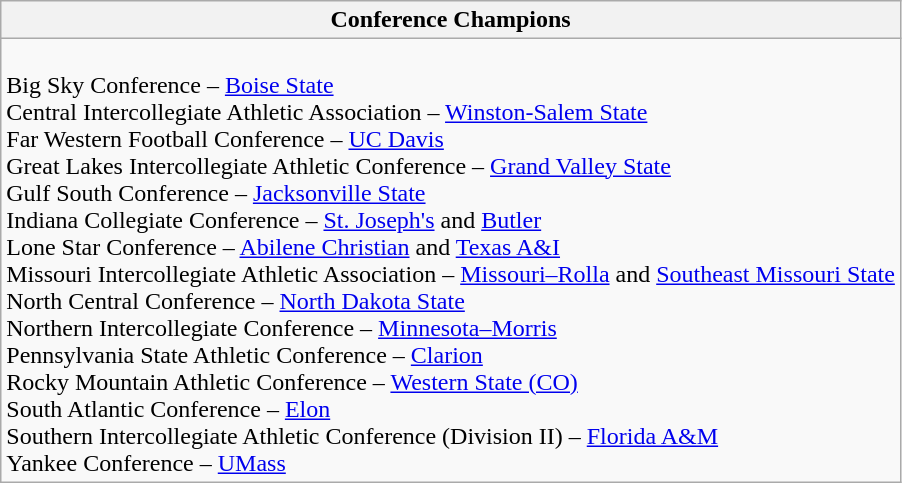<table class="wikitable">
<tr>
<th>Conference Champions</th>
</tr>
<tr>
<td><br>Big Sky Conference – <a href='#'>Boise State</a><br>
Central Intercollegiate Athletic Association – <a href='#'>Winston-Salem State</a><br>
Far Western Football Conference – <a href='#'>UC Davis</a><br>
Great Lakes Intercollegiate Athletic Conference – <a href='#'>Grand Valley State</a><br>
Gulf South Conference – <a href='#'>Jacksonville State</a><br>
Indiana Collegiate Conference – <a href='#'>St. Joseph's</a> and <a href='#'>Butler</a><br>
Lone Star Conference – <a href='#'>Abilene Christian</a> and <a href='#'>Texas A&I</a><br>
Missouri Intercollegiate Athletic Association – <a href='#'>Missouri–Rolla</a> and <a href='#'>Southeast Missouri State</a><br>
North Central Conference – <a href='#'>North Dakota State</a><br>
Northern Intercollegiate Conference – <a href='#'>Minnesota–Morris</a><br>
Pennsylvania State Athletic Conference – <a href='#'>Clarion</a><br>
Rocky Mountain Athletic Conference – <a href='#'>Western State (CO)</a><br>
South Atlantic Conference – <a href='#'>Elon</a><br>
Southern Intercollegiate Athletic Conference (Division II) – <a href='#'>Florida A&M</a><br>
Yankee Conference – <a href='#'>UMass</a></td>
</tr>
</table>
